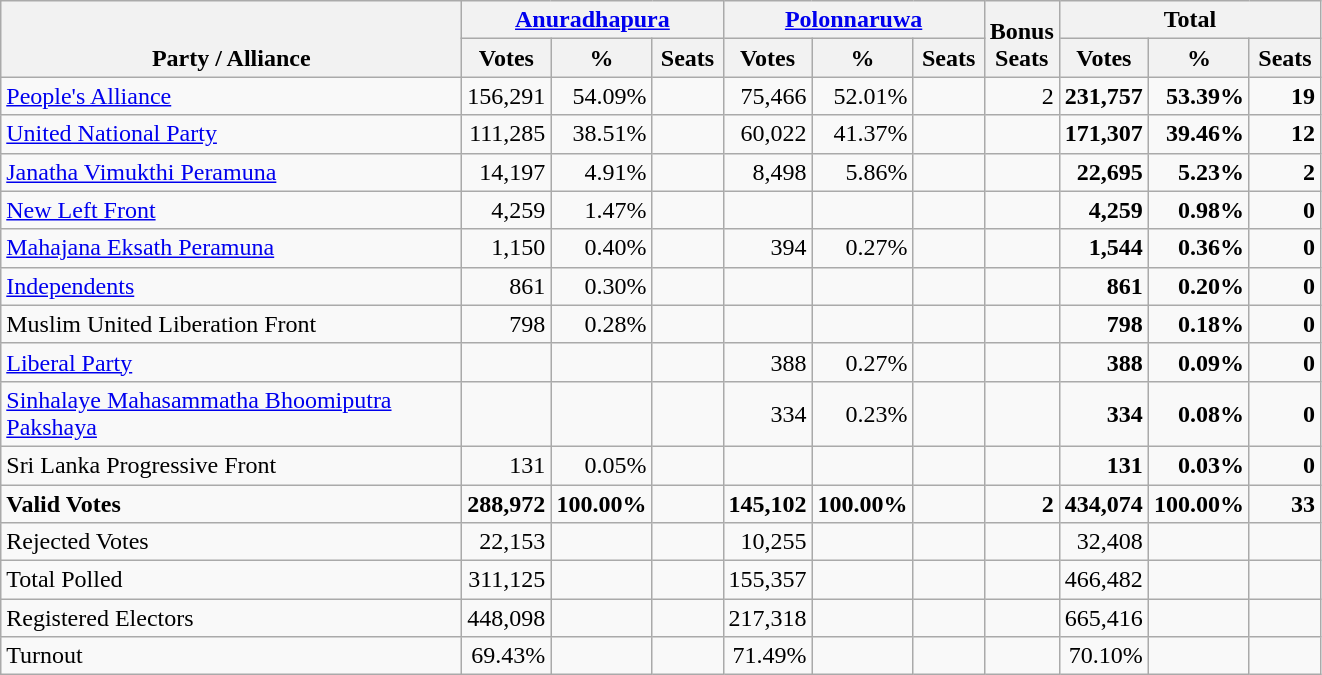<table class="wikitable" border="1" style="text-align:right;">
<tr>
<th valign=bottom rowspan=2 width="300">Party / Alliance</th>
<th colspan=3><a href='#'>Anuradhapura</a></th>
<th colspan=3><a href='#'>Polonnaruwa</a></th>
<th valign=bottom rowspan=2 width="40">Bonus<br>Seats</th>
<th colspan=3>Total</th>
</tr>
<tr>
<th align=center valign=bottom width="50">Votes</th>
<th align=center valign=bottom width="50">%</th>
<th align=center valign=bottom width="40">Seats</th>
<th align=center valign=bottom width="50">Votes</th>
<th align=center valign=bottom width="50">%</th>
<th align=center valign=bottom width="40">Seats</th>
<th align=center valign=bottom width="50">Votes</th>
<th align=center valign=bottom width="50">%</th>
<th align=center valign=bottom width="40">Seats</th>
</tr>
<tr>
<td align=left><a href='#'>People's Alliance</a></td>
<td>156,291</td>
<td>54.09%</td>
<td></td>
<td>75,466</td>
<td>52.01%</td>
<td></td>
<td>2</td>
<td><strong>231,757</strong></td>
<td><strong>53.39%</strong></td>
<td><strong>19</strong></td>
</tr>
<tr>
<td align=left><a href='#'>United National Party</a></td>
<td>111,285</td>
<td>38.51%</td>
<td></td>
<td>60,022</td>
<td>41.37%</td>
<td></td>
<td></td>
<td><strong>171,307</strong></td>
<td><strong>39.46%</strong></td>
<td><strong>12</strong></td>
</tr>
<tr>
<td align=left><a href='#'>Janatha Vimukthi Peramuna</a></td>
<td>14,197</td>
<td>4.91%</td>
<td></td>
<td>8,498</td>
<td>5.86%</td>
<td></td>
<td></td>
<td><strong>22,695</strong></td>
<td><strong>5.23%</strong></td>
<td><strong>2</strong></td>
</tr>
<tr>
<td align=left><a href='#'>New Left Front</a></td>
<td>4,259</td>
<td>1.47%</td>
<td></td>
<td></td>
<td></td>
<td></td>
<td></td>
<td><strong>4,259</strong></td>
<td><strong>0.98%</strong></td>
<td><strong>0</strong></td>
</tr>
<tr>
<td align=left><a href='#'>Mahajana Eksath Peramuna</a></td>
<td>1,150</td>
<td>0.40%</td>
<td></td>
<td>394</td>
<td>0.27%</td>
<td></td>
<td></td>
<td><strong>1,544</strong></td>
<td><strong>0.36%</strong></td>
<td><strong>0</strong></td>
</tr>
<tr>
<td align=left><a href='#'>Independents</a></td>
<td>861</td>
<td>0.30%</td>
<td></td>
<td></td>
<td></td>
<td></td>
<td></td>
<td><strong>861</strong></td>
<td><strong>0.20%</strong></td>
<td><strong>0</strong></td>
</tr>
<tr>
<td align=left>Muslim United Liberation Front</td>
<td>798</td>
<td>0.28%</td>
<td></td>
<td></td>
<td></td>
<td></td>
<td></td>
<td><strong>798</strong></td>
<td><strong>0.18%</strong></td>
<td><strong>0</strong></td>
</tr>
<tr>
<td align=left><a href='#'>Liberal Party</a></td>
<td></td>
<td></td>
<td></td>
<td>388</td>
<td>0.27%</td>
<td></td>
<td></td>
<td><strong>388</strong></td>
<td><strong>0.09%</strong></td>
<td><strong>0</strong></td>
</tr>
<tr>
<td align=left><a href='#'>Sinhalaye Mahasammatha Bhoomiputra Pakshaya</a></td>
<td></td>
<td></td>
<td></td>
<td>334</td>
<td>0.23%</td>
<td></td>
<td></td>
<td><strong>334</strong></td>
<td><strong>0.08%</strong></td>
<td><strong>0</strong></td>
</tr>
<tr>
<td align=left>Sri Lanka Progressive Front</td>
<td>131</td>
<td>0.05%</td>
<td></td>
<td></td>
<td></td>
<td></td>
<td></td>
<td><strong>131</strong></td>
<td><strong>0.03%</strong></td>
<td><strong>0</strong></td>
</tr>
<tr>
<td align=left><strong>Valid Votes</strong></td>
<td><strong>288,972</strong></td>
<td><strong>100.00%</strong></td>
<td></td>
<td><strong>145,102</strong></td>
<td><strong>100.00%</strong></td>
<td></td>
<td><strong>2</strong></td>
<td><strong>434,074</strong></td>
<td><strong>100.00%</strong></td>
<td><strong>33</strong></td>
</tr>
<tr>
<td align=left>Rejected Votes</td>
<td>22,153</td>
<td></td>
<td></td>
<td>10,255</td>
<td></td>
<td></td>
<td></td>
<td>32,408</td>
<td></td>
<td></td>
</tr>
<tr>
<td align=left>Total Polled</td>
<td>311,125</td>
<td></td>
<td></td>
<td>155,357</td>
<td></td>
<td></td>
<td></td>
<td>466,482</td>
<td></td>
<td></td>
</tr>
<tr>
<td align=left>Registered Electors</td>
<td>448,098</td>
<td></td>
<td></td>
<td>217,318</td>
<td></td>
<td></td>
<td></td>
<td>665,416</td>
<td></td>
<td></td>
</tr>
<tr>
<td align=left>Turnout</td>
<td>69.43%</td>
<td></td>
<td></td>
<td>71.49%</td>
<td></td>
<td></td>
<td></td>
<td>70.10%</td>
<td></td>
<td></td>
</tr>
</table>
